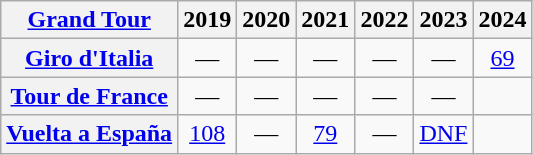<table class="wikitable plainrowheaders">
<tr>
<th scope="col"><a href='#'>Grand Tour</a></th>
<th scope="col">2019</th>
<th scope="col">2020</th>
<th scope="col">2021</th>
<th scope="col">2022</th>
<th scope="col">2023</th>
<th>2024</th>
</tr>
<tr style="text-align:center;">
<th scope="row"> <a href='#'>Giro d'Italia</a></th>
<td>—</td>
<td>—</td>
<td>—</td>
<td>—</td>
<td>—</td>
<td><a href='#'>69</a></td>
</tr>
<tr style="text-align:center;">
<th scope="row"> <a href='#'>Tour de France</a></th>
<td>—</td>
<td>—</td>
<td>—</td>
<td>—</td>
<td>—</td>
<td></td>
</tr>
<tr style="text-align:center;">
<th scope="row"> <a href='#'>Vuelta a España</a></th>
<td><a href='#'>108</a></td>
<td>—</td>
<td><a href='#'>79</a></td>
<td>—</td>
<td><a href='#'>DNF</a></td>
<td></td>
</tr>
</table>
